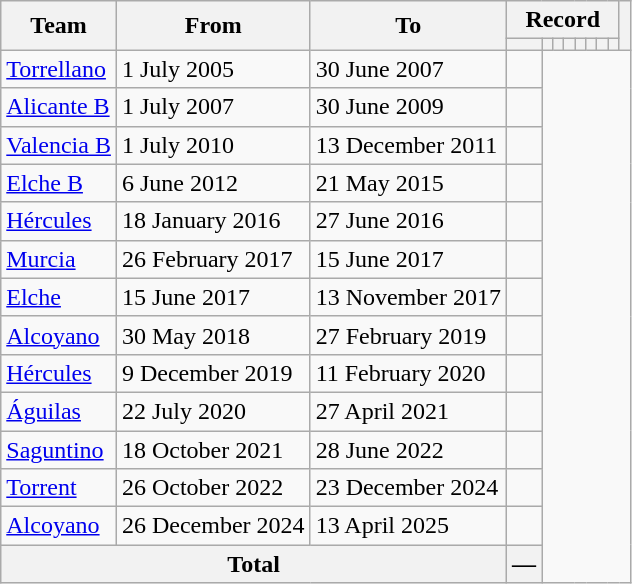<table class="wikitable" style="text-align: center">
<tr>
<th rowspan="2">Team</th>
<th rowspan="2">From</th>
<th rowspan="2">To</th>
<th colspan="8">Record</th>
<th rowspan=2></th>
</tr>
<tr>
<th></th>
<th></th>
<th></th>
<th></th>
<th></th>
<th></th>
<th></th>
<th></th>
</tr>
<tr>
<td align=left><a href='#'>Torrellano</a></td>
<td align=left>1 July 2005</td>
<td align=left>30 June 2007<br></td>
<td></td>
</tr>
<tr>
<td align=left><a href='#'>Alicante B</a></td>
<td align=left>1 July 2007</td>
<td align=left>30 June 2009<br></td>
<td></td>
</tr>
<tr>
<td align=left><a href='#'>Valencia B</a></td>
<td align=left>1 July 2010</td>
<td align=left>13 December 2011<br></td>
<td></td>
</tr>
<tr>
<td align=left><a href='#'>Elche B</a></td>
<td align=left>6 June 2012</td>
<td align=left>21 May 2015<br></td>
<td></td>
</tr>
<tr>
<td align=left><a href='#'>Hércules</a></td>
<td align=left>18 January 2016</td>
<td align=left>27 June 2016<br></td>
<td></td>
</tr>
<tr>
<td align=left><a href='#'>Murcia</a></td>
<td align=left>26 February 2017</td>
<td align=left>15 June 2017<br></td>
<td></td>
</tr>
<tr>
<td align=left><a href='#'>Elche</a></td>
<td align=left>15 June 2017</td>
<td align=left>13 November 2017<br></td>
<td></td>
</tr>
<tr>
<td align=left><a href='#'>Alcoyano</a></td>
<td align=left>30 May 2018</td>
<td align=left>27 February 2019<br></td>
<td></td>
</tr>
<tr>
<td align=left><a href='#'>Hércules</a></td>
<td align=left>9 December 2019</td>
<td align=left>11 February 2020<br></td>
<td></td>
</tr>
<tr>
<td align=left><a href='#'>Águilas</a></td>
<td align=left>22 July 2020</td>
<td align=left>27 April 2021<br></td>
<td></td>
</tr>
<tr>
<td align=left><a href='#'>Saguntino</a></td>
<td align=left>18 October 2021</td>
<td align=left>28 June 2022<br></td>
<td></td>
</tr>
<tr>
<td align=left><a href='#'>Torrent</a></td>
<td align=left>26 October 2022</td>
<td align=left>23 December 2024<br></td>
<td></td>
</tr>
<tr>
<td align=left><a href='#'>Alcoyano</a></td>
<td align=left>26 December 2024</td>
<td align=left>13 April 2025<br></td>
<td></td>
</tr>
<tr>
<th colspan="3">Total<br></th>
<th>—</th>
</tr>
</table>
